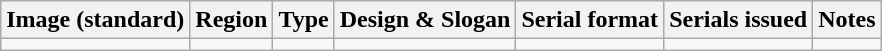<table class="wikitable">
<tr>
<th>Image (standard)</th>
<th>Region</th>
<th>Type</th>
<th>Design & Slogan</th>
<th>Serial format</th>
<th>Serials issued</th>
<th>Notes</th>
</tr>
<tr>
<td></td>
<td></td>
<td></td>
<td></td>
<td></td>
<td></td>
</tr>
</table>
